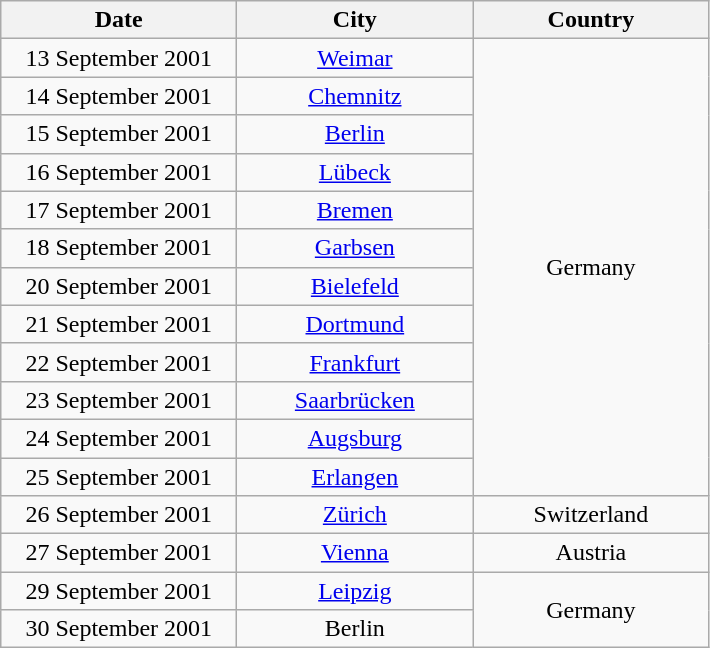<table class="wikitable" style="text-align:center;">
<tr>
<th width="150">Date</th>
<th width="150">City</th>
<th style="width:150px;">Country</th>
</tr>
<tr>
<td>13 September 2001</td>
<td><a href='#'>Weimar</a></td>
<td rowspan="12">Germany</td>
</tr>
<tr>
<td>14 September 2001</td>
<td><a href='#'>Chemnitz</a></td>
</tr>
<tr>
<td>15 September 2001</td>
<td><a href='#'>Berlin</a></td>
</tr>
<tr>
<td>16 September 2001</td>
<td><a href='#'>Lübeck</a></td>
</tr>
<tr>
<td>17 September 2001</td>
<td><a href='#'>Bremen</a></td>
</tr>
<tr>
<td>18 September 2001</td>
<td><a href='#'>Garbsen</a></td>
</tr>
<tr>
<td>20 September 2001</td>
<td><a href='#'>Bielefeld</a></td>
</tr>
<tr>
<td>21 September 2001</td>
<td><a href='#'>Dortmund</a></td>
</tr>
<tr>
<td>22 September 2001</td>
<td><a href='#'>Frankfurt</a></td>
</tr>
<tr>
<td>23 September 2001</td>
<td><a href='#'>Saarbrücken</a></td>
</tr>
<tr>
<td>24 September 2001</td>
<td><a href='#'>Augsburg</a></td>
</tr>
<tr>
<td>25 September 2001</td>
<td><a href='#'>Erlangen</a></td>
</tr>
<tr>
<td>26 September 2001</td>
<td><a href='#'>Zürich</a></td>
<td>Switzerland</td>
</tr>
<tr>
<td>27 September 2001</td>
<td><a href='#'>Vienna</a></td>
<td>Austria</td>
</tr>
<tr>
<td>29 September 2001</td>
<td><a href='#'>Leipzig</a></td>
<td rowspan="2">Germany</td>
</tr>
<tr>
<td>30 September 2001</td>
<td>Berlin</td>
</tr>
</table>
